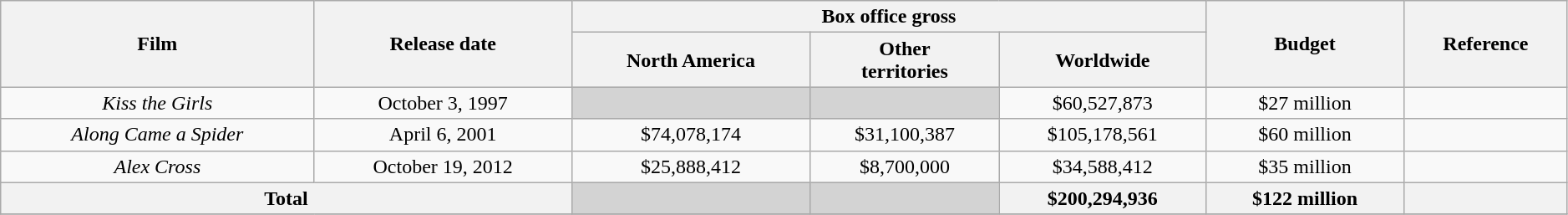<table class="wikitable sortable" width=99% border="1" style="text-align: center;">
<tr>
<th rowspan="2">Film</th>
<th rowspan="2">Release date</th>
<th colspan="3">Box office gross</th>
<th rowspan="2">Budget</th>
<th rowspan="2">Reference</th>
</tr>
<tr>
<th>North America</th>
<th>Other<br>territories</th>
<th>Worldwide</th>
</tr>
<tr>
<td><em>Kiss the Girls</em></td>
<td>October 3, 1997</td>
<th style="background:lightgrey;"> </th>
<th style="background:lightgrey;"> </th>
<td style="text-align:center;">$60,527,873</td>
<td style="text-align:center;">$27 million</td>
<td style="text-align:center;"></td>
</tr>
<tr>
<td><em>Along Came a Spider</em></td>
<td>April 6, 2001</td>
<td style="text-align:center;">$74,078,174</td>
<td style="text-align:center;">$31,100,387</td>
<td style="text-align:center;">$105,178,561</td>
<td style="text-align:center;">$60 million</td>
<td style="text-align:center;"></td>
</tr>
<tr>
<td><em>Alex Cross</em></td>
<td>October 19, 2012</td>
<td style="text-align:center;">$25,888,412</td>
<td style="text-align:center;">$8,700,000</td>
<td style="text-align:center;">$34,588,412</td>
<td style="text-align:center;">$35 million</td>
<td style="text-align:center;"></td>
</tr>
<tr>
<th colspan="2">Total</th>
<th style="background:lightgrey;"> </th>
<th style="background:lightgrey;"> </th>
<th>$200,294,936</th>
<th>$122 million</th>
<th></th>
</tr>
<tr>
</tr>
</table>
